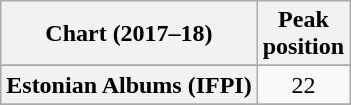<table class="wikitable sortable plainrowheaders" style="text-align:center">
<tr>
<th scope="col">Chart (2017–18)</th>
<th scope="col">Peak<br>position</th>
</tr>
<tr>
</tr>
<tr>
</tr>
<tr>
<th scope="row">Estonian Albums (IFPI)</th>
<td>22</td>
</tr>
<tr>
</tr>
<tr>
</tr>
<tr>
</tr>
<tr>
</tr>
<tr>
</tr>
<tr>
</tr>
</table>
